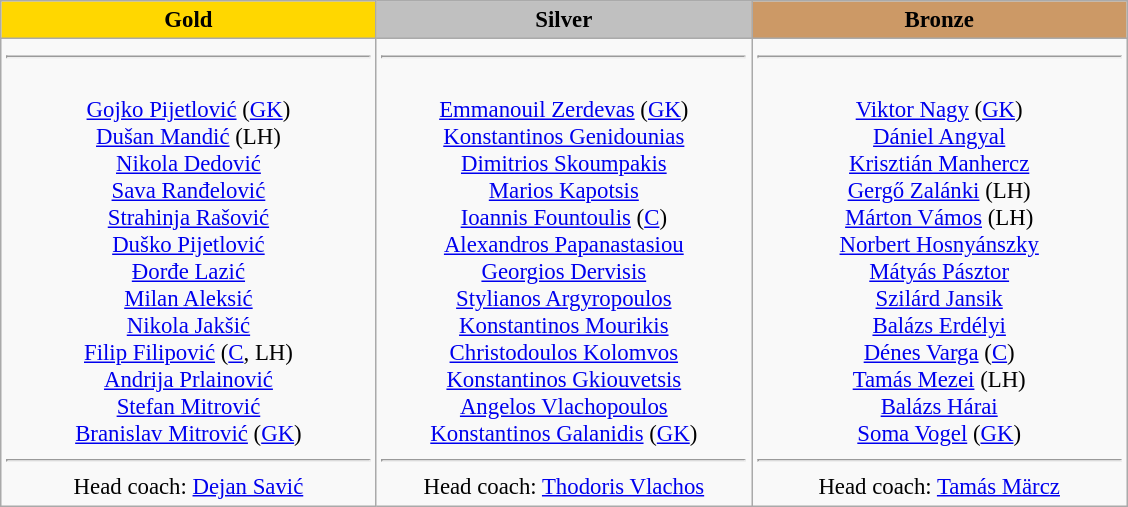<table class="wikitable" style="text-align:center; font-size: 95%;">
<tr>
<td style="width: 16em;background: gold"><strong>Gold</strong></td>
<td style="width: 16em;background: silver"><strong>Silver</strong></td>
<td style="width: 16em;background: #CC9966"><strong>Bronze</strong></td>
</tr>
<tr>
<td><hr><br><a href='#'>Gojko Pijetlović</a> (<a href='#'>GK</a>)<br><a href='#'>Dušan Mandić</a> (LH)<br><a href='#'>Nikola Dedović</a><br><a href='#'>Sava Ranđelović</a><br><a href='#'>Strahinja Rašović</a><br><a href='#'>Duško Pijetlović</a><br><a href='#'>Đorđe Lazić</a><br><a href='#'>Milan Aleksić</a><br><a href='#'>Nikola Jakšić</a><br><a href='#'>Filip Filipović</a> (<a href='#'>C</a>, LH)<br><a href='#'>Andrija Prlainović</a><br><a href='#'>Stefan Mitrović</a><br><a href='#'>Branislav Mitrović</a> (<a href='#'>GK</a>)<br><hr>Head coach: <a href='#'>Dejan Savić</a></td>
<td><hr><br><a href='#'>Emmanouil Zerdevas</a> (<a href='#'>GK</a>)<br><a href='#'>Konstantinos Genidounias</a><br><a href='#'>Dimitrios Skoumpakis</a><br><a href='#'>Marios Kapotsis</a><br><a href='#'>Ioannis Fountoulis</a> (<a href='#'>C</a>)<br><a href='#'>Alexandros Papanastasiou</a><br><a href='#'>Georgios Dervisis</a><br><a href='#'>Stylianos Argyropoulos</a><br><a href='#'>Konstantinos Mourikis</a><br><a href='#'>Christodoulos Kolomvos</a><br><a href='#'>Konstantinos Gkiouvetsis</a><br><a href='#'>Angelos Vlachopoulos</a><br><a href='#'>Konstantinos Galanidis</a> (<a href='#'>GK</a>)<br><hr>Head coach: <a href='#'>Thodoris Vlachos</a></td>
<td><hr><br><a href='#'>Viktor Nagy</a> (<a href='#'>GK</a>)<br><a href='#'>Dániel Angyal</a><br><a href='#'>Krisztián Manhercz</a><br><a href='#'>Gergő Zalánki</a> (LH)<br><a href='#'>Márton Vámos</a> (LH)<br><a href='#'>Norbert Hosnyánszky</a><br><a href='#'>Mátyás Pásztor</a><br><a href='#'>Szilárd Jansik</a><br><a href='#'>Balázs Erdélyi</a><br><a href='#'>Dénes Varga</a> (<a href='#'>C</a>)<br><a href='#'>Tamás Mezei</a> (LH)<br><a href='#'>Balázs Hárai</a><br><a href='#'>Soma Vogel</a> (<a href='#'>GK</a>)<br><hr>Head coach: <a href='#'>Tamás Märcz</a></td>
</tr>
</table>
